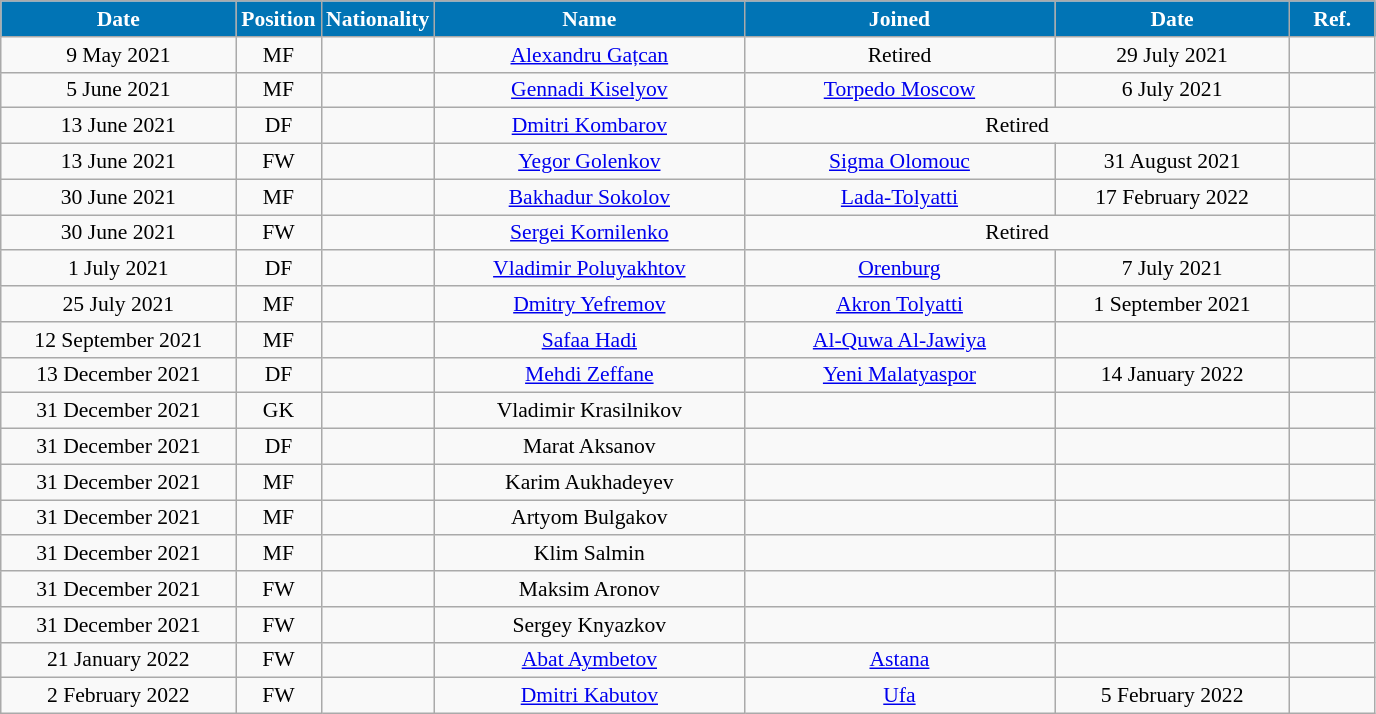<table class="wikitable"  style="text-align:center; font-size:90%; ">
<tr>
<th style="background:#0174B5; color:#FFFFFF; width:150px;">Date</th>
<th style="background:#0174B5; color:#FFFFFF; width:50px;">Position</th>
<th style="background:#0174B5; color:#FFFFFF; width:50px;">Nationality</th>
<th style="background:#0174B5; color:#FFFFFF; width:200px;">Name</th>
<th style="background:#0174B5; color:#FFFFFF; width:200px;">Joined</th>
<th style="background:#0174B5; color:#FFFFFF; width:150px;">Date</th>
<th style="background:#0174B5; color:#FFFFFF; width:50px;">Ref.</th>
</tr>
<tr>
<td>9 May 2021</td>
<td>MF</td>
<td></td>
<td><a href='#'>Alexandru Gațcan</a></td>
<td>Retired</td>
<td>29 July 2021</td>
<td></td>
</tr>
<tr>
<td>5 June 2021</td>
<td>MF</td>
<td></td>
<td><a href='#'>Gennadi Kiselyov</a></td>
<td><a href='#'>Torpedo Moscow</a></td>
<td>6 July 2021</td>
<td></td>
</tr>
<tr>
<td>13 June 2021</td>
<td>DF</td>
<td></td>
<td><a href='#'>Dmitri Kombarov</a></td>
<td colspan="2">Retired</td>
<td></td>
</tr>
<tr>
<td>13 June 2021</td>
<td>FW</td>
<td></td>
<td><a href='#'>Yegor Golenkov</a></td>
<td><a href='#'>Sigma Olomouc</a></td>
<td>31 August 2021</td>
<td></td>
</tr>
<tr>
<td>30 June 2021</td>
<td>MF</td>
<td></td>
<td><a href='#'>Bakhadur Sokolov</a></td>
<td><a href='#'>Lada-Tolyatti</a></td>
<td>17 February 2022</td>
<td></td>
</tr>
<tr>
<td>30 June 2021</td>
<td>FW</td>
<td></td>
<td><a href='#'>Sergei Kornilenko</a></td>
<td colspan="2">Retired</td>
<td></td>
</tr>
<tr>
<td>1 July 2021</td>
<td>DF</td>
<td></td>
<td><a href='#'>Vladimir Poluyakhtov</a></td>
<td><a href='#'>Orenburg</a></td>
<td>7 July 2021</td>
<td></td>
</tr>
<tr>
<td>25 July 2021</td>
<td>MF</td>
<td></td>
<td><a href='#'>Dmitry Yefremov</a></td>
<td><a href='#'>Akron Tolyatti</a></td>
<td>1 September 2021</td>
<td></td>
</tr>
<tr>
<td>12 September 2021</td>
<td>MF</td>
<td></td>
<td><a href='#'>Safaa Hadi</a></td>
<td><a href='#'>Al-Quwa Al-Jawiya</a></td>
<td></td>
<td></td>
</tr>
<tr>
<td>13 December 2021</td>
<td>DF</td>
<td></td>
<td><a href='#'>Mehdi Zeffane</a></td>
<td><a href='#'>Yeni Malatyaspor</a></td>
<td>14 January 2022</td>
<td></td>
</tr>
<tr>
<td>31 December 2021</td>
<td>GK</td>
<td></td>
<td>Vladimir Krasilnikov</td>
<td></td>
<td></td>
<td></td>
</tr>
<tr>
<td>31 December 2021</td>
<td>DF</td>
<td></td>
<td>Marat Aksanov</td>
<td></td>
<td></td>
<td></td>
</tr>
<tr>
<td>31 December 2021</td>
<td>MF</td>
<td></td>
<td>Karim Aukhadeyev</td>
<td></td>
<td></td>
<td></td>
</tr>
<tr>
<td>31 December 2021</td>
<td>MF</td>
<td></td>
<td>Artyom Bulgakov</td>
<td></td>
<td></td>
<td></td>
</tr>
<tr>
<td>31 December 2021</td>
<td>MF</td>
<td></td>
<td>Klim Salmin</td>
<td></td>
<td></td>
<td></td>
</tr>
<tr>
<td>31 December 2021</td>
<td>FW</td>
<td></td>
<td>Maksim Aronov</td>
<td></td>
<td></td>
<td></td>
</tr>
<tr>
<td>31 December 2021</td>
<td>FW</td>
<td></td>
<td>Sergey Knyazkov</td>
<td></td>
<td></td>
<td></td>
</tr>
<tr>
<td>21 January 2022</td>
<td>FW</td>
<td></td>
<td><a href='#'>Abat Aymbetov</a></td>
<td><a href='#'>Astana</a></td>
<td></td>
<td></td>
</tr>
<tr>
<td>2 February 2022</td>
<td>FW</td>
<td></td>
<td><a href='#'>Dmitri Kabutov</a></td>
<td><a href='#'>Ufa</a></td>
<td>5 February 2022</td>
<td></td>
</tr>
</table>
